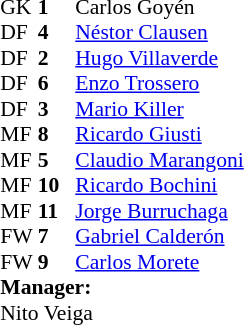<table style="font-size:90%; margin:0.2em auto;" cellspacing="0" cellpadding="0">
<tr>
<th width="25"></th>
<th width="25"></th>
</tr>
<tr>
<td>GK</td>
<td><strong>1</strong></td>
<td> Carlos Goyén</td>
</tr>
<tr>
<td>DF</td>
<td><strong>4</strong></td>
<td> <a href='#'>Néstor Clausen</a></td>
</tr>
<tr>
<td>DF</td>
<td><strong>2</strong></td>
<td> <a href='#'>Hugo Villaverde</a></td>
</tr>
<tr>
<td>DF</td>
<td><strong>6</strong></td>
<td> <a href='#'>Enzo Trossero</a></td>
</tr>
<tr>
<td>DF</td>
<td><strong>3</strong></td>
<td> <a href='#'>Mario Killer</a></td>
</tr>
<tr>
<td>MF</td>
<td><strong>8</strong></td>
<td> <a href='#'>Ricardo Giusti</a></td>
</tr>
<tr>
<td>MF</td>
<td><strong>5</strong></td>
<td> <a href='#'>Claudio Marangoni</a></td>
</tr>
<tr>
<td>MF</td>
<td><strong>10</strong></td>
<td> <a href='#'>Ricardo Bochini</a></td>
</tr>
<tr>
<td>MF</td>
<td><strong>11</strong></td>
<td> <a href='#'>Jorge Burruchaga</a></td>
</tr>
<tr>
<td>FW</td>
<td><strong>7</strong></td>
<td> <a href='#'>Gabriel Calderón</a></td>
</tr>
<tr>
<td>FW</td>
<td><strong>9</strong></td>
<td> <a href='#'>Carlos Morete</a></td>
</tr>
<tr>
<td colspan=3><strong>Manager:</strong></td>
</tr>
<tr>
<td colspan=4> Nito Veiga</td>
</tr>
</table>
